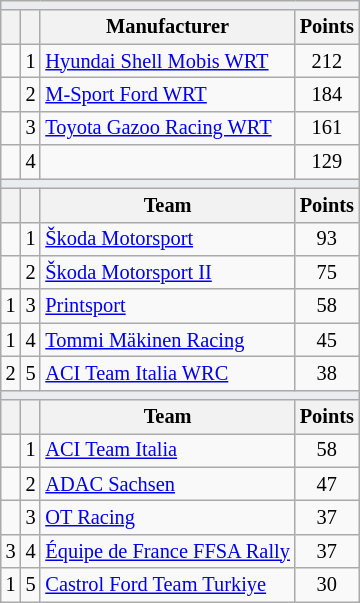<table class="wikitable" style="font-size: 85%;">
<tr>
<td style="background-color:#EAECF0; text-align:center" colspan="4"></td>
</tr>
<tr>
<th></th>
<th></th>
<th>Manufacturer</th>
<th>Points</th>
</tr>
<tr>
<td align="left"></td>
<td align="center">1</td>
<td> <a href='#'>Hyundai Shell Mobis WRT</a></td>
<td align="center">212</td>
</tr>
<tr>
<td align="left"></td>
<td align="center">2</td>
<td> <a href='#'>M-Sport Ford WRT</a></td>
<td align="center">184</td>
</tr>
<tr>
<td align="left"></td>
<td align="center">3</td>
<td> <a href='#'>Toyota Gazoo Racing WRT</a></td>
<td align="center">161</td>
</tr>
<tr>
<td align="left"></td>
<td align="center">4</td>
<td></td>
<td align="center">129</td>
</tr>
<tr>
<td style="background-color:#EAECF0; text-align:center" colspan="4"></td>
</tr>
<tr>
<th></th>
<th></th>
<th>Team</th>
<th>Points</th>
</tr>
<tr>
<td align="left"></td>
<td align="center">1</td>
<td> <a href='#'>Škoda Motorsport</a></td>
<td align="center">93</td>
</tr>
<tr>
<td align="left"></td>
<td align="center">2</td>
<td> <a href='#'>Škoda Motorsport II</a></td>
<td align="center">75</td>
</tr>
<tr>
<td align="left"> 1</td>
<td align="center">3</td>
<td> <a href='#'>Printsport</a></td>
<td align="center">58</td>
</tr>
<tr>
<td align="left"> 1</td>
<td align="center">4</td>
<td> <a href='#'>Tommi Mäkinen Racing</a></td>
<td align="center">45</td>
</tr>
<tr>
<td align="left"> 2</td>
<td align="center">5</td>
<td> <a href='#'>ACI Team Italia WRC</a></td>
<td align="center">38</td>
</tr>
<tr>
<td style="background-color:#EAECF0; text-align:center" colspan="4"></td>
</tr>
<tr>
<th></th>
<th></th>
<th>Team</th>
<th>Points</th>
</tr>
<tr>
<td align="left"></td>
<td align="center">1</td>
<td> <a href='#'>ACI Team Italia</a></td>
<td align="center">58</td>
</tr>
<tr>
<td align="left"></td>
<td align="center">2</td>
<td> <a href='#'>ADAC Sachsen</a></td>
<td align="center">47</td>
</tr>
<tr>
<td align="left"></td>
<td align="center">3</td>
<td> <a href='#'>OT Racing</a></td>
<td align="center">37</td>
</tr>
<tr>
<td align="left"> 3</td>
<td align="center">4</td>
<td> <a href='#'>Équipe de France FFSA Rally</a></td>
<td align="center">37</td>
</tr>
<tr>
<td align="left"> 1</td>
<td align="center">5</td>
<td> <a href='#'>Castrol Ford Team Turkiye</a></td>
<td align="center">30</td>
</tr>
</table>
